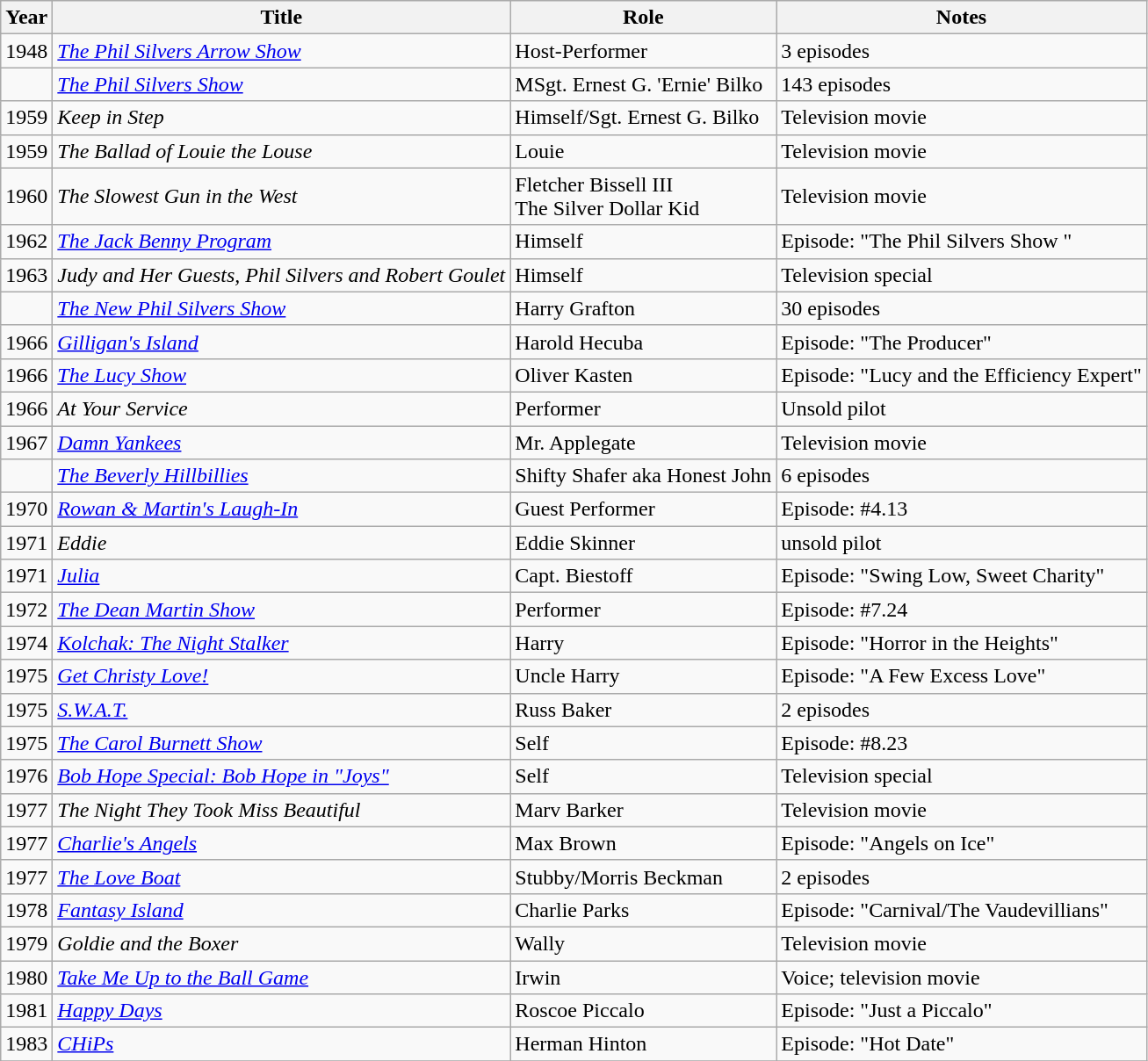<table class=wikitable>
<tr>
<th>Year</th>
<th>Title</th>
<th>Role</th>
<th>Notes</th>
</tr>
<tr>
<td>1948</td>
<td><em><a href='#'>The Phil Silvers Arrow Show</a></em></td>
<td>Host-Performer</td>
<td>3 episodes</td>
</tr>
<tr>
<td></td>
<td><em><a href='#'>The Phil Silvers Show</a></em></td>
<td>MSgt. Ernest G. 'Ernie' Bilko</td>
<td>143 episodes</td>
</tr>
<tr>
<td>1959</td>
<td><em>Keep in Step</em></td>
<td>Himself/Sgt. Ernest G. Bilko</td>
<td>Television movie</td>
</tr>
<tr>
<td>1959</td>
<td><em>The Ballad of Louie the Louse</em></td>
<td>Louie</td>
<td>Television movie</td>
</tr>
<tr>
<td>1960</td>
<td><em>The Slowest Gun in the West</em></td>
<td>Fletcher Bissell III <br> The Silver Dollar Kid</td>
<td>Television movie</td>
</tr>
<tr>
<td>1962</td>
<td><em><a href='#'>The Jack Benny Program</a></em></td>
<td>Himself</td>
<td>Episode: "The Phil Silvers Show "</td>
</tr>
<tr>
<td>1963</td>
<td><em>Judy and Her Guests, Phil Silvers and Robert Goulet</em></td>
<td>Himself</td>
<td>Television special</td>
</tr>
<tr>
<td></td>
<td><em><a href='#'>The New Phil Silvers Show</a></em></td>
<td>Harry Grafton</td>
<td>30 episodes</td>
</tr>
<tr>
<td>1966</td>
<td><em><a href='#'>Gilligan's Island</a></em></td>
<td>Harold Hecuba</td>
<td>Episode: "The Producer"</td>
</tr>
<tr>
<td>1966</td>
<td><em><a href='#'>The Lucy Show</a></em></td>
<td>Oliver Kasten</td>
<td>Episode: "Lucy and the Efficiency Expert"</td>
</tr>
<tr>
<td>1966</td>
<td><em>At Your Service</em></td>
<td>Performer</td>
<td>Unsold pilot</td>
</tr>
<tr>
<td>1967</td>
<td><em><a href='#'>Damn Yankees</a></em></td>
<td>Mr. Applegate</td>
<td>Television movie</td>
</tr>
<tr>
<td></td>
<td><em><a href='#'>The Beverly Hillbillies</a></em></td>
<td>Shifty Shafer aka Honest John</td>
<td>6 episodes</td>
</tr>
<tr>
<td>1970</td>
<td><em><a href='#'>Rowan & Martin's Laugh-In</a></em></td>
<td>Guest Performer</td>
<td>Episode: #4.13</td>
</tr>
<tr>
<td>1971</td>
<td><em>Eddie</em></td>
<td>Eddie Skinner</td>
<td>unsold pilot</td>
</tr>
<tr>
<td>1971</td>
<td><em><a href='#'>Julia</a></em></td>
<td>Capt. Biestoff</td>
<td>Episode: "Swing Low, Sweet Charity"</td>
</tr>
<tr>
<td>1972</td>
<td><em><a href='#'>The Dean Martin Show</a></em></td>
<td>Performer</td>
<td>Episode: #7.24</td>
</tr>
<tr>
<td>1974</td>
<td><em><a href='#'>Kolchak: The Night Stalker</a></em></td>
<td>Harry</td>
<td>Episode: "Horror in the Heights"</td>
</tr>
<tr>
<td>1975</td>
<td><em><a href='#'>Get Christy Love!</a></em></td>
<td>Uncle Harry</td>
<td>Episode: "A Few Excess Love"</td>
</tr>
<tr>
<td>1975</td>
<td><em><a href='#'>S.W.A.T.</a></em></td>
<td>Russ Baker</td>
<td>2 episodes</td>
</tr>
<tr>
<td>1975</td>
<td><em><a href='#'>The Carol Burnett Show</a></em></td>
<td>Self</td>
<td>Episode: #8.23</td>
</tr>
<tr>
<td>1976</td>
<td><em><a href='#'>Bob Hope Special: Bob Hope in "Joys"</a></em></td>
<td>Self</td>
<td>Television special</td>
</tr>
<tr>
<td>1977</td>
<td><em>The Night They Took Miss Beautiful</em></td>
<td>Marv Barker</td>
<td>Television movie</td>
</tr>
<tr>
<td>1977</td>
<td><em><a href='#'>Charlie's Angels</a></em></td>
<td>Max Brown</td>
<td>Episode: "Angels on Ice"</td>
</tr>
<tr>
<td>1977</td>
<td><em><a href='#'>The Love Boat</a></em></td>
<td>Stubby/Morris Beckman</td>
<td>2 episodes</td>
</tr>
<tr>
<td>1978</td>
<td><em><a href='#'>Fantasy Island</a></em></td>
<td>Charlie Parks</td>
<td>Episode: "Carnival/The Vaudevillians"</td>
</tr>
<tr>
<td>1979</td>
<td><em>Goldie and the Boxer</em></td>
<td>Wally</td>
<td>Television movie</td>
</tr>
<tr>
<td>1980</td>
<td><em><a href='#'>Take Me Up to the Ball Game</a></em></td>
<td>Irwin</td>
<td>Voice; television movie</td>
</tr>
<tr>
<td>1981</td>
<td><em><a href='#'>Happy Days</a></em></td>
<td>Roscoe Piccalo</td>
<td>Episode: "Just a Piccalo"</td>
</tr>
<tr>
<td>1983</td>
<td><em><a href='#'>CHiPs</a></em></td>
<td>Herman Hinton</td>
<td>Episode: "Hot Date"</td>
</tr>
<tr>
</tr>
</table>
